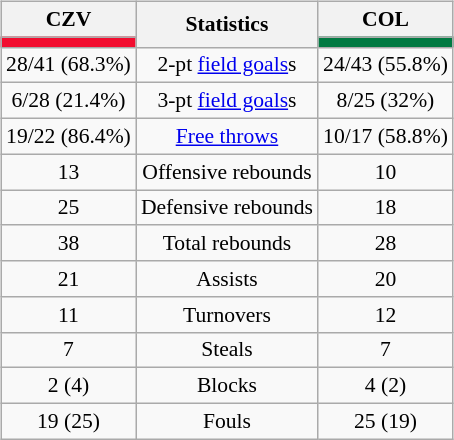<table style="width:100%;">
<tr>
<td valign=top align=right width=33%><br>













</td>
<td style="vertical-align:top; align:center; width:33%;"><br><table style="width:100%;">
<tr>
<td style="width=50%;"></td>
<td></td>
<td style="width=50%;"></td>
</tr>
</table>
<table class="wikitable" style="font-size:90%; text-align:center; margin:auto;" align=center>
<tr>
<th>CZV</th>
<th rowspan=2>Statistics</th>
<th>COL</th>
</tr>
<tr>
<td style="background:#F20D2F;"></td>
<td style="background:#007941;"></td>
</tr>
<tr>
<td>28/41 (68.3%)</td>
<td>2-pt <a href='#'>field goals</a>s</td>
<td>24/43 (55.8%)</td>
</tr>
<tr>
<td>6/28 (21.4%)</td>
<td>3-pt <a href='#'>field goals</a>s</td>
<td>8/25 (32%)</td>
</tr>
<tr>
<td>19/22 (86.4%)</td>
<td><a href='#'>Free throws</a></td>
<td>10/17 (58.8%)</td>
</tr>
<tr>
<td>13</td>
<td>Offensive rebounds</td>
<td>10</td>
</tr>
<tr>
<td>25</td>
<td>Defensive rebounds</td>
<td>18</td>
</tr>
<tr>
<td>38</td>
<td>Total rebounds</td>
<td>28</td>
</tr>
<tr>
<td>21</td>
<td>Assists</td>
<td>20</td>
</tr>
<tr>
<td>11</td>
<td>Turnovers</td>
<td>12</td>
</tr>
<tr>
<td>7</td>
<td>Steals</td>
<td>7</td>
</tr>
<tr>
<td>2 (4)</td>
<td>Blocks</td>
<td>4 (2)</td>
</tr>
<tr>
<td>19 (25)</td>
<td>Fouls</td>
<td>25 (19)</td>
</tr>
</table>
</td>
<td style="vertical-align:top; align:left; width:33%;"><br>













</td>
</tr>
</table>
